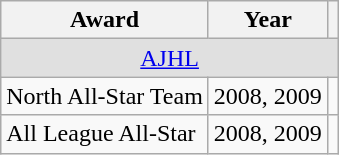<table class="wikitable">
<tr>
<th>Award</th>
<th>Year</th>
<th></th>
</tr>
<tr ALIGN="center" bgcolor="#e0e0e0">
<td colspan="3"><a href='#'>AJHL</a></td>
</tr>
<tr>
<td>North All-Star Team</td>
<td>2008, 2009</td>
<td></td>
</tr>
<tr>
<td>All League All-Star</td>
<td>2008, 2009</td>
<td></td>
</tr>
</table>
